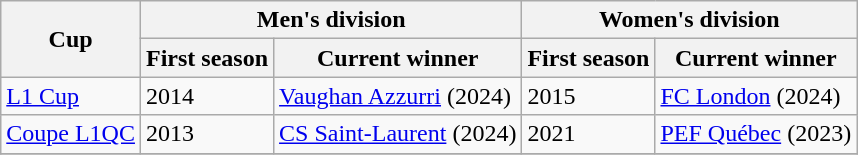<table class="wikitable">
<tr>
<th rowspan="2">Cup</th>
<th colspan="2">Men's division</th>
<th colspan="2">Women's division</th>
</tr>
<tr>
<th>First season</th>
<th>Current winner</th>
<th>First season</th>
<th>Current winner</th>
</tr>
<tr>
<td> <a href='#'>L1 Cup</a></td>
<td>2014</td>
<td><a href='#'>Vaughan Azzurri</a> (2024)</td>
<td>2015</td>
<td><a href='#'>FC London</a> (2024)</td>
</tr>
<tr>
<td> <a href='#'>Coupe L1QC</a></td>
<td>2013</td>
<td><a href='#'>CS Saint-Laurent</a> (2024)</td>
<td>2021</td>
<td><a href='#'>PEF Québec</a> (2023)</td>
</tr>
<tr>
</tr>
</table>
